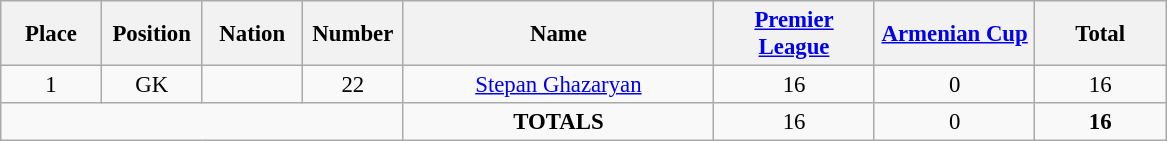<table class="wikitable" style="font-size: 95%; text-align: center;">
<tr>
<th width=60>Place</th>
<th width=60>Position</th>
<th width=60>Nation</th>
<th width=60>Number</th>
<th width=200>Name</th>
<th width=100><a href='#'>Premier League</a></th>
<th width=100><a href='#'>Armenian Cup</a></th>
<th width=80><strong>Total</strong></th>
</tr>
<tr>
<td>1</td>
<td>GK</td>
<td></td>
<td>22</td>
<td><a href='#'>Stepan Ghazaryan</a></td>
<td>16</td>
<td>0</td>
<td>16</td>
</tr>
<tr>
<td colspan="4"></td>
<td><strong>TOTALS</strong></td>
<td>16</td>
<td>0</td>
<td><strong>16</strong></td>
</tr>
</table>
